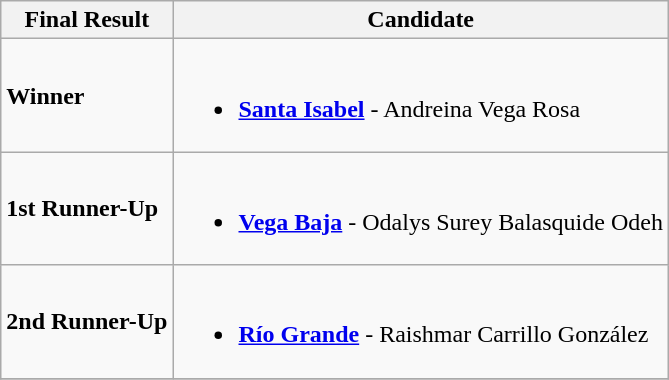<table class="wikitable">
<tr>
<th>Final Result</th>
<th>Candidate</th>
</tr>
<tr>
<td><strong>Winner</strong></td>
<td><br><ul><li><strong> <a href='#'>Santa Isabel</a></strong> - Andreina Vega Rosa</li></ul></td>
</tr>
<tr>
<td><strong>1st Runner-Up</strong></td>
<td><br><ul><li><strong> <a href='#'>Vega Baja</a></strong> - Odalys Surey Balasquide Odeh</li></ul></td>
</tr>
<tr>
<td><strong>2nd Runner-Up</strong></td>
<td><br><ul><li><strong> <a href='#'>Río Grande</a></strong> - Raishmar Carrillo González</li></ul></td>
</tr>
<tr>
</tr>
</table>
